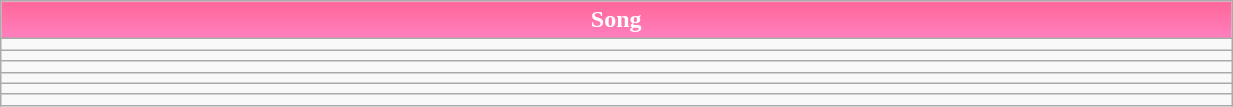<table class=wikitable width=65%>
<tr>
<th style="background:linear-gradient(#FF6699, #FF80BF); color:white" align="center" width="21%">Song</th>
</tr>
<tr>
<td></td>
</tr>
<tr>
<td></td>
</tr>
<tr>
<td></td>
</tr>
<tr>
<td></td>
</tr>
<tr>
<td></td>
</tr>
<tr>
<td></td>
</tr>
</table>
